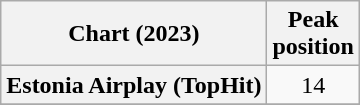<table class="wikitable plainrowheaders sortable" style="text-align:center">
<tr>
<th scope="col">Chart (2023)</th>
<th scope="col">Peak<br>position</th>
</tr>
<tr>
<th scope="row">Estonia Airplay (TopHit)</th>
<td>14</td>
</tr>
<tr>
</tr>
</table>
